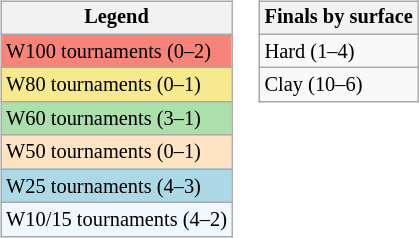<table>
<tr valign=top>
<td><br><table class=wikitable style="font-size:85%">
<tr>
<th>Legend</th>
</tr>
<tr style="background:#f88379;">
<td>W100 tournaments (0–2)</td>
</tr>
<tr style="background:#f7e98e;">
<td>W80 tournaments (0–1)</td>
</tr>
<tr style="background:#addfad;">
<td>W60 tournaments (3–1)</td>
</tr>
<tr style="background:#ffe4c4;">
<td>W50 tournaments (0–1)</td>
</tr>
<tr style="background:lightblue;">
<td>W25 tournaments (4–3)</td>
</tr>
<tr style="background:#f0f8ff;">
<td>W10/15 tournaments (4–2)</td>
</tr>
</table>
</td>
<td><br><table class=wikitable style="font-size:85%">
<tr>
<th>Finals by surface</th>
</tr>
<tr>
<td>Hard (1–4)</td>
</tr>
<tr>
<td>Clay (10–6)</td>
</tr>
</table>
</td>
</tr>
</table>
